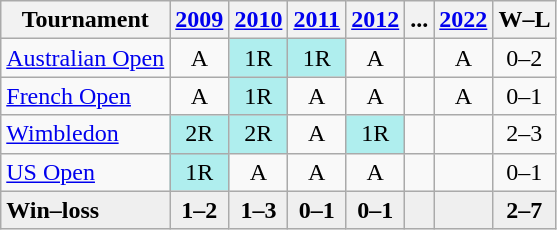<table class="wikitable" style=text-align:center>
<tr>
<th>Tournament</th>
<th><a href='#'>2009</a></th>
<th><a href='#'>2010</a></th>
<th><a href='#'>2011</a></th>
<th><a href='#'>2012</a></th>
<th>...</th>
<th><a href='#'>2022</a></th>
<th>W–L</th>
</tr>
<tr>
<td align=left><a href='#'>Australian Open</a></td>
<td>A</td>
<td bgcolor=afeeee>1R</td>
<td bgcolor=afeeee>1R</td>
<td>A</td>
<td></td>
<td>A</td>
<td>0–2</td>
</tr>
<tr>
<td align=left><a href='#'>French Open</a></td>
<td>A</td>
<td bgcolor=afeeee>1R</td>
<td>A</td>
<td>A</td>
<td></td>
<td>A</td>
<td>0–1</td>
</tr>
<tr>
<td align=left><a href='#'>Wimbledon</a></td>
<td bgcolor=afeeee>2R</td>
<td bgcolor=afeeee>2R</td>
<td>A</td>
<td bgcolor=afeeee>1R</td>
<td></td>
<td></td>
<td>2–3</td>
</tr>
<tr>
<td align=left><a href='#'>US Open</a></td>
<td bgcolor=afeeee>1R</td>
<td>A</td>
<td>A</td>
<td>A</td>
<td></td>
<td></td>
<td>0–1</td>
</tr>
<tr style=background:#efefef;font-weight:bold>
<td align=left>Win–loss</td>
<td>1–2</td>
<td>1–3</td>
<td>0–1</td>
<td>0–1</td>
<td></td>
<td></td>
<td>2–7</td>
</tr>
</table>
